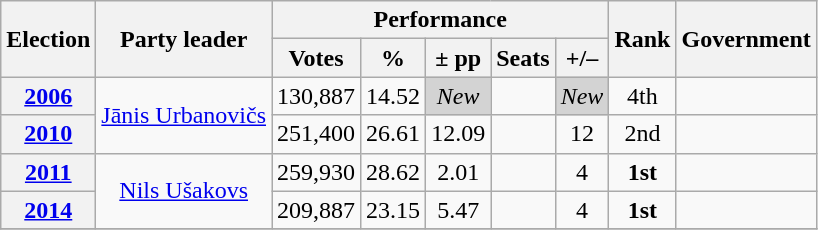<table class=wikitable style=text-align:center>
<tr>
<th rowspan="2"><strong>Election</strong></th>
<th rowspan="2">Party leader</th>
<th colspan="5" scope="col">Performance</th>
<th rowspan="2">Rank</th>
<th rowspan="2">Government</th>
</tr>
<tr>
<th><strong>Votes</strong></th>
<th><strong>%</strong></th>
<th><strong>± pp</strong></th>
<th><strong>Seats</strong></th>
<th><strong>+/–</strong></th>
</tr>
<tr>
<th><a href='#'>2006</a></th>
<td rowspan=2><a href='#'>Jānis Urbanovičs</a></td>
<td>130,887</td>
<td>14.52</td>
<td bgcolor="lightgrey"><em>New</em></td>
<td></td>
<td bgcolor="lightgrey"><em>New</em></td>
<td>4th</td>
<td></td>
</tr>
<tr>
<th><a href='#'>2010</a></th>
<td>251,400</td>
<td>26.61</td>
<td> 12.09</td>
<td></td>
<td> 12</td>
<td> 2nd</td>
<td></td>
</tr>
<tr>
<th><a href='#'>2011</a></th>
<td rowspan=2><a href='#'>Nils Ušakovs</a></td>
<td>259,930</td>
<td>28.62</td>
<td> 2.01</td>
<td></td>
<td> 4</td>
<td> <strong>1st</strong></td>
<td></td>
</tr>
<tr>
<th><a href='#'>2014</a></th>
<td>209,887</td>
<td>23.15</td>
<td> 5.47</td>
<td></td>
<td> 4</td>
<td> <strong>1st</strong></td>
<td></td>
</tr>
<tr>
</tr>
</table>
